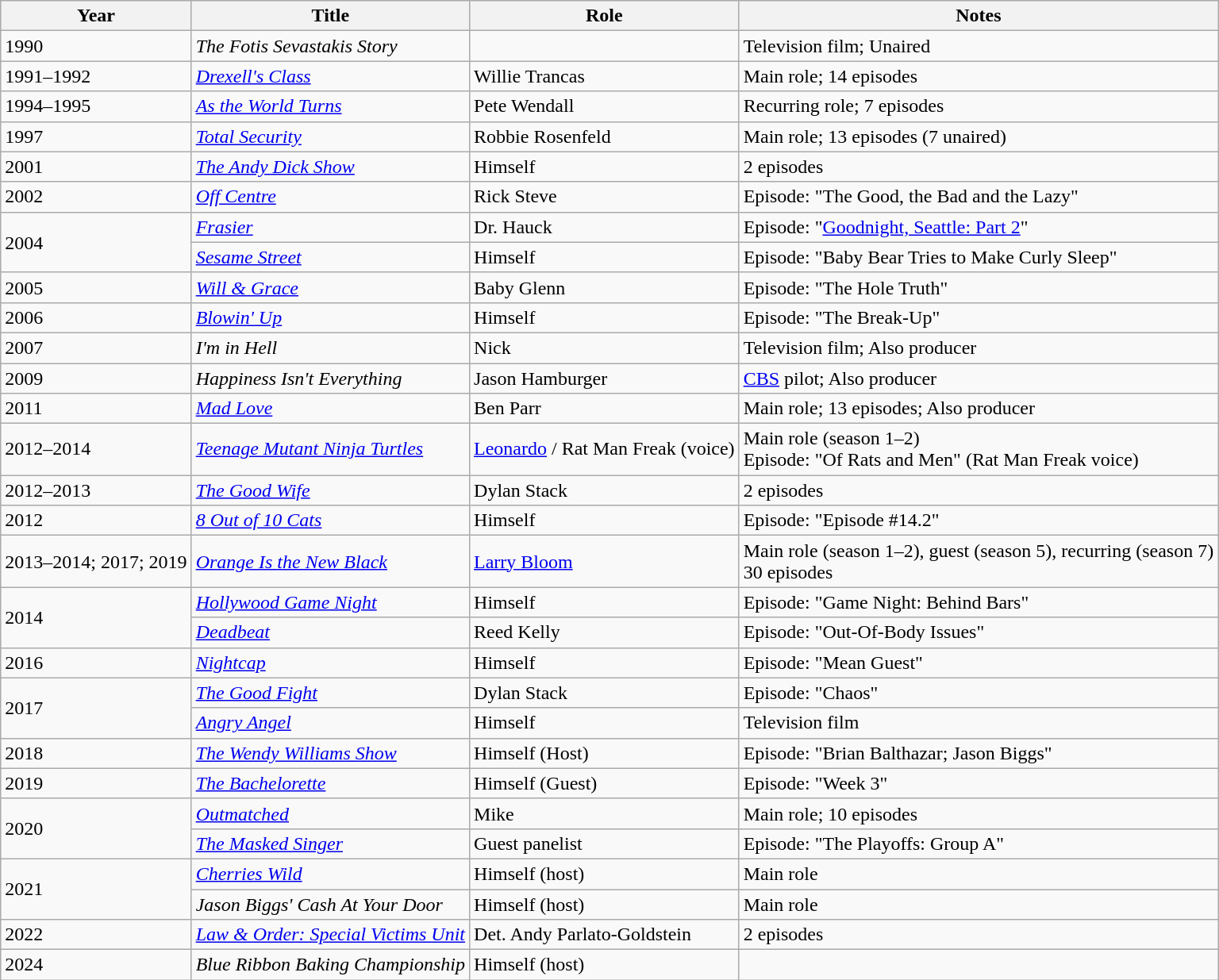<table class="wikitable sortable">
<tr>
<th>Year</th>
<th>Title</th>
<th>Role</th>
<th>Notes</th>
</tr>
<tr>
<td>1990</td>
<td><em>The Fotis Sevastakis Story</em></td>
<td></td>
<td>Television film; Unaired</td>
</tr>
<tr>
<td>1991–1992</td>
<td><em><a href='#'>Drexell's Class</a></em></td>
<td>Willie Trancas</td>
<td>Main role; 14 episodes</td>
</tr>
<tr>
<td>1994–1995</td>
<td><em><a href='#'>As the World Turns</a></em></td>
<td>Pete Wendall</td>
<td>Recurring role; 7 episodes</td>
</tr>
<tr>
<td>1997</td>
<td><em><a href='#'>Total Security</a></em></td>
<td>Robbie Rosenfeld</td>
<td>Main role; 13 episodes (7 unaired)</td>
</tr>
<tr>
<td>2001</td>
<td><em><a href='#'>The Andy Dick Show</a></em></td>
<td>Himself</td>
<td>2 episodes</td>
</tr>
<tr>
<td>2002</td>
<td><em><a href='#'>Off Centre</a></em></td>
<td>Rick Steve</td>
<td>Episode: "The Good, the Bad and the Lazy"</td>
</tr>
<tr>
<td rowspan="2">2004</td>
<td><em><a href='#'>Frasier</a></em></td>
<td>Dr. Hauck</td>
<td>Episode: "<a href='#'>Goodnight, Seattle: Part 2</a>"</td>
</tr>
<tr>
<td><em><a href='#'>Sesame Street</a></em></td>
<td>Himself</td>
<td>Episode: "Baby Bear Tries to Make Curly Sleep"</td>
</tr>
<tr>
<td>2005</td>
<td><em><a href='#'>Will & Grace</a></em></td>
<td>Baby Glenn</td>
<td>Episode: "The Hole Truth"</td>
</tr>
<tr>
<td>2006</td>
<td><em><a href='#'>Blowin' Up</a></em></td>
<td>Himself</td>
<td>Episode: "The Break-Up"</td>
</tr>
<tr>
<td>2007</td>
<td><em>I'm in Hell</em></td>
<td>Nick</td>
<td>Television film; Also producer</td>
</tr>
<tr>
<td>2009</td>
<td><em>Happiness Isn't Everything</em></td>
<td>Jason Hamburger</td>
<td><a href='#'>CBS</a> pilot; Also producer</td>
</tr>
<tr>
<td>2011</td>
<td><em><a href='#'>Mad Love</a></em></td>
<td>Ben Parr</td>
<td>Main role; 13 episodes; Also producer</td>
</tr>
<tr>
<td>2012–2014</td>
<td><em><a href='#'>Teenage Mutant Ninja Turtles</a></em></td>
<td><a href='#'>Leonardo</a> / Rat Man Freak (voice)</td>
<td>Main role (season 1–2)<br>Episode: "Of Rats and Men" (Rat Man Freak voice)</td>
</tr>
<tr>
<td>2012–2013</td>
<td><em><a href='#'>The Good Wife</a></em></td>
<td>Dylan Stack</td>
<td>2 episodes</td>
</tr>
<tr>
<td>2012</td>
<td><em><a href='#'>8 Out of 10 Cats</a></em></td>
<td>Himself</td>
<td>Episode: "Episode #14.2"</td>
</tr>
<tr>
<td>2013–2014; 2017; 2019</td>
<td><em><a href='#'>Orange Is the New Black</a></em></td>
<td><a href='#'>Larry Bloom</a></td>
<td>Main role (season 1–2), guest (season 5), recurring (season 7)<br>30 episodes</td>
</tr>
<tr>
<td rowspan="2">2014</td>
<td><em><a href='#'>Hollywood Game Night</a></em></td>
<td>Himself</td>
<td>Episode: "Game Night: Behind Bars"</td>
</tr>
<tr>
<td><em><a href='#'>Deadbeat</a></em></td>
<td>Reed Kelly</td>
<td>Episode: "Out-Of-Body Issues"</td>
</tr>
<tr>
<td>2016</td>
<td><em><a href='#'>Nightcap</a></em></td>
<td>Himself</td>
<td>Episode: "Mean Guest"</td>
</tr>
<tr>
<td rowspan="2">2017</td>
<td><em><a href='#'>The Good Fight</a></em></td>
<td>Dylan Stack</td>
<td>Episode: "Chaos"</td>
</tr>
<tr>
<td><em><a href='#'>Angry Angel</a></em></td>
<td>Himself</td>
<td>Television film</td>
</tr>
<tr>
<td>2018</td>
<td><em><a href='#'>The Wendy Williams Show</a></em></td>
<td>Himself (Host)</td>
<td>Episode: "Brian Balthazar; Jason Biggs"</td>
</tr>
<tr>
<td>2019</td>
<td><em><a href='#'>The Bachelorette</a></em></td>
<td>Himself (Guest)</td>
<td>Episode: "Week 3"</td>
</tr>
<tr>
<td rowspan="2">2020</td>
<td><em><a href='#'>Outmatched</a></em></td>
<td>Mike</td>
<td>Main role; 10 episodes</td>
</tr>
<tr>
<td><em><a href='#'>The Masked Singer</a></em></td>
<td>Guest panelist</td>
<td>Episode: "The Playoffs: Group A"</td>
</tr>
<tr>
<td rowspan="2">2021</td>
<td><em><a href='#'>Cherries Wild</a></em></td>
<td>Himself (host)</td>
<td>Main role</td>
</tr>
<tr>
<td><em>Jason Biggs' Cash At Your Door</em></td>
<td>Himself (host)</td>
<td>Main role</td>
</tr>
<tr>
<td>2022</td>
<td><em><a href='#'>Law & Order: Special Victims Unit</a></em></td>
<td>Det. Andy Parlato-Goldstein</td>
<td>2 episodes</td>
</tr>
<tr>
<td>2024</td>
<td><em>Blue Ribbon Baking Championship</em></td>
<td>Himself (host)</td>
<td></td>
</tr>
</table>
